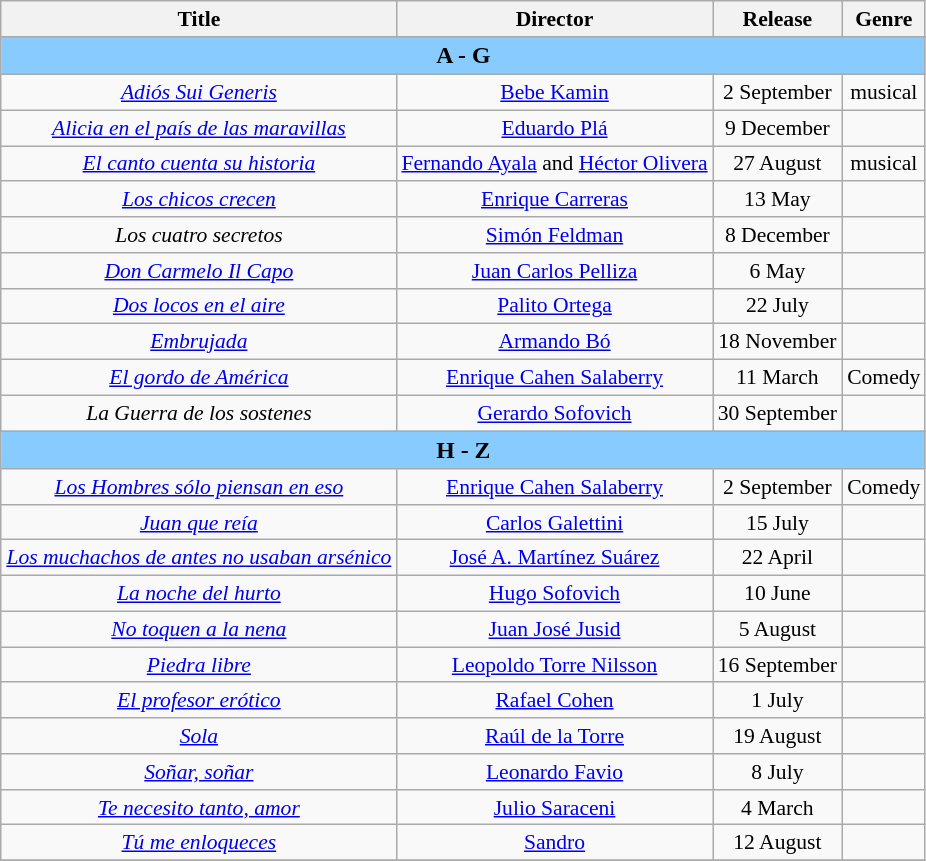<table class="wikitable" style="margin:1em 0 1em 1em; text-align: center; font-size: 90%;">
<tr>
<th scope="col">Title</th>
<th scope="col">Director</th>
<th scope="col">Release</th>
<th scope="col">Genre</th>
</tr>
<tr>
<th colspan="4" style="background-color:#88ccff; font-size:110%;"><strong>A  -  G</strong></th>
</tr>
<tr>
<td><em><a href='#'>Adiós Sui Generis</a></em></td>
<td><a href='#'>Bebe Kamin</a></td>
<td>2 September</td>
<td>musical</td>
</tr>
<tr>
<td><em><a href='#'>Alicia en el país de las maravillas</a></em></td>
<td><a href='#'>Eduardo Plá</a></td>
<td>9 December</td>
<td></td>
</tr>
<tr>
<td><em><a href='#'>El canto cuenta su historia</a></em></td>
<td><a href='#'>Fernando Ayala</a> and <a href='#'>Héctor Olivera</a></td>
<td>27 August</td>
<td>musical</td>
</tr>
<tr>
<td><em><a href='#'>Los chicos crecen</a></em></td>
<td><a href='#'>Enrique Carreras</a></td>
<td>13 May</td>
<td></td>
</tr>
<tr>
<td><em>Los cuatro secretos</em></td>
<td><a href='#'>Simón Feldman</a></td>
<td>8 December</td>
<td></td>
</tr>
<tr>
<td><em><a href='#'>Don Carmelo Il Capo</a></em></td>
<td><a href='#'>Juan Carlos Pelliza</a></td>
<td>6 May</td>
<td></td>
</tr>
<tr>
<td><em><a href='#'>Dos locos en el aire</a></em></td>
<td><a href='#'>Palito Ortega</a></td>
<td>22 July</td>
<td></td>
</tr>
<tr>
<td><em><a href='#'>Embrujada</a></em></td>
<td><a href='#'>Armando Bó</a></td>
<td>18 November</td>
<td></td>
</tr>
<tr>
<td><em><a href='#'>El gordo de América</a></em></td>
<td><a href='#'>Enrique Cahen Salaberry</a></td>
<td>11 March</td>
<td>Comedy</td>
</tr>
<tr>
<td><em>La Guerra de los sostenes</em></td>
<td><a href='#'>Gerardo Sofovich</a></td>
<td>30 September</td>
<td></td>
</tr>
<tr>
<th colspan="4" style="background-color:#88ccff; font-size:110%;"><strong>H  -  Z</strong></th>
</tr>
<tr>
<td><em><a href='#'>Los Hombres sólo piensan en eso</a></em></td>
<td><a href='#'>Enrique Cahen Salaberry</a></td>
<td>2 September</td>
<td>Comedy</td>
</tr>
<tr>
<td><em><a href='#'>Juan que reía</a></em></td>
<td><a href='#'>Carlos Galettini</a></td>
<td>15 July</td>
<td></td>
</tr>
<tr>
<td><em><a href='#'>Los muchachos de antes no usaban arsénico</a></em></td>
<td><a href='#'>José A. Martínez Suárez</a></td>
<td>22 April</td>
<td></td>
</tr>
<tr>
<td><em><a href='#'>La noche del hurto</a></em></td>
<td><a href='#'>Hugo Sofovich</a></td>
<td>10 June</td>
<td></td>
</tr>
<tr>
<td><em><a href='#'>No toquen a la nena</a></em></td>
<td><a href='#'>Juan José Jusid</a></td>
<td>5 August</td>
<td></td>
</tr>
<tr>
<td><em><a href='#'>Piedra libre</a></em></td>
<td><a href='#'>Leopoldo Torre Nilsson</a></td>
<td>16 September</td>
<td></td>
</tr>
<tr>
<td><em><a href='#'>El profesor erótico</a></em></td>
<td><a href='#'>Rafael Cohen</a></td>
<td>1 July</td>
<td></td>
</tr>
<tr>
<td><em><a href='#'>Sola</a></em></td>
<td><a href='#'>Raúl de la Torre</a></td>
<td>19 August</td>
<td></td>
</tr>
<tr>
<td><em><a href='#'>Soñar, soñar</a></em></td>
<td><a href='#'>Leonardo Favio</a></td>
<td>8 July</td>
<td></td>
</tr>
<tr>
<td><em><a href='#'>Te necesito tanto, amor</a></em></td>
<td><a href='#'>Julio Saraceni</a></td>
<td>4 March</td>
<td></td>
</tr>
<tr>
<td><em><a href='#'>Tú me enloqueces</a></em></td>
<td><a href='#'>Sandro</a></td>
<td>12 August</td>
<td></td>
</tr>
<tr>
</tr>
</table>
